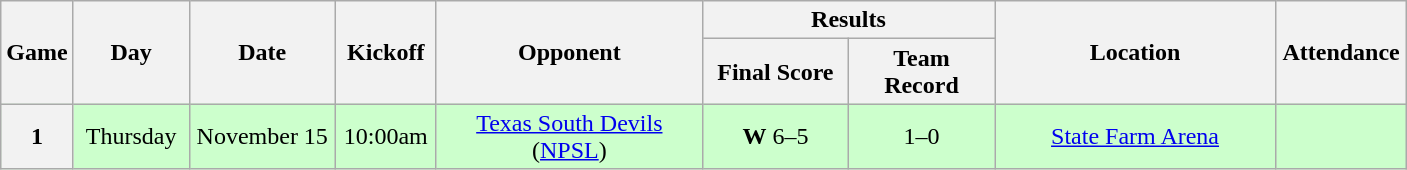<table class="wikitable">
<tr>
<th rowspan="2" width="40">Game</th>
<th rowspan="2" width="70">Day</th>
<th rowspan="2" width="90">Date</th>
<th rowspan="2" width="60">Kickoff</th>
<th rowspan="2" width="170">Opponent</th>
<th colspan="2" width="180">Results</th>
<th rowspan="2" width="180">Location</th>
<th rowspan="2" width="80">Attendance</th>
</tr>
<tr>
<th width="90">Final Score</th>
<th width="90">Team Record</th>
</tr>
<tr align="center" bgcolor="#CCFFCC">
<th>1</th>
<td>Thursday</td>
<td>November 15</td>
<td>10:00am</td>
<td><a href='#'>Texas South Devils</a> (<a href='#'>NPSL</a>)</td>
<td><strong>W</strong> 6–5</td>
<td>1–0</td>
<td><a href='#'>State Farm Arena</a></td>
<td></td>
</tr>
</table>
